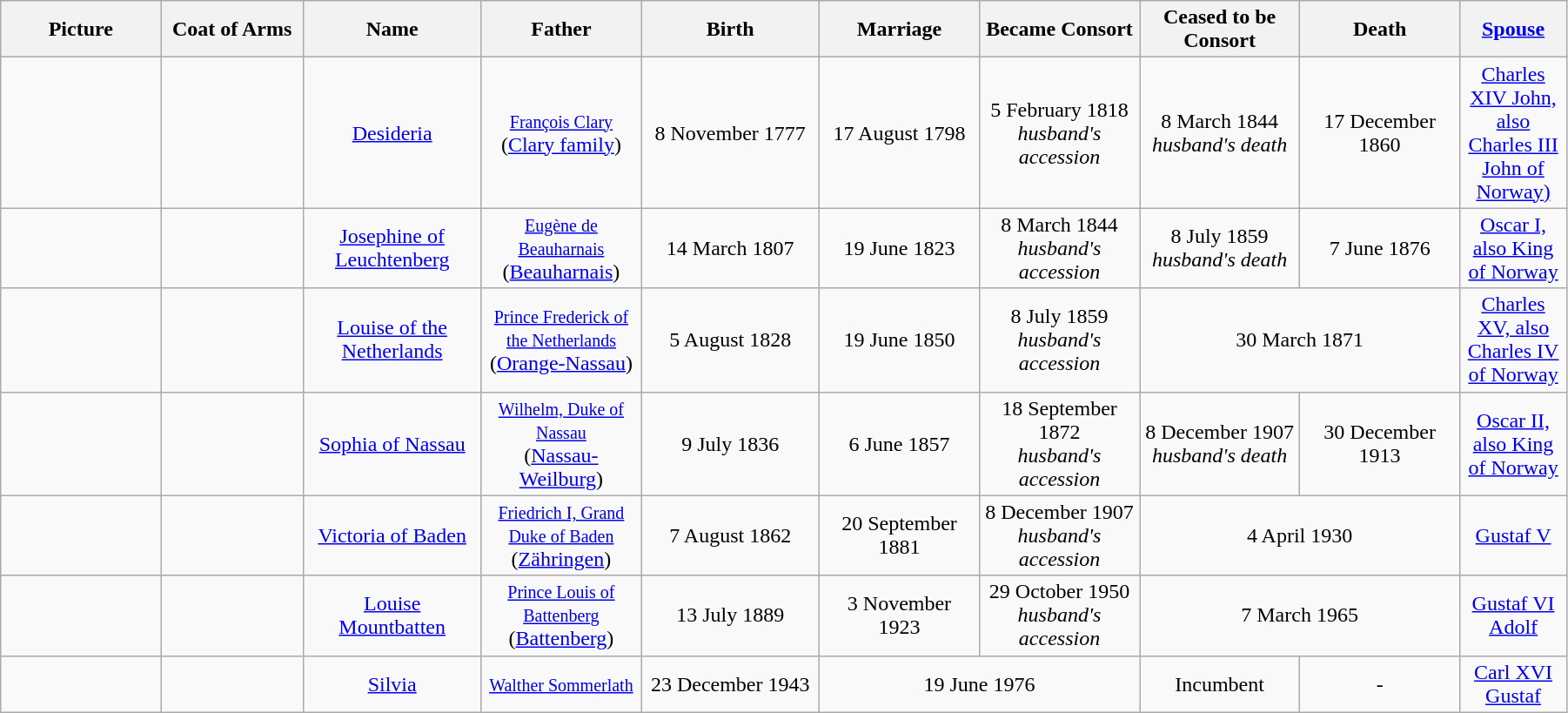<table style="width:95%;" class="wikitable">
<tr>
<th style="width:9%;">Picture</th>
<th width = "8%">Coat of Arms</th>
<th style="width:10%;">Name</th>
<th style="width:9%;">Father</th>
<th style="width:10%;">Birth</th>
<th style="width:9%;">Marriage</th>
<th style="width:9%;">Became Consort</th>
<th style="width:9%;">Ceased to be Consort</th>
<th style="width:9%;">Death</th>
<th style="width:6%;"><a href='#'>Spouse</a></th>
</tr>
<tr>
<td style="text-align:center;"></td>
<td></td>
<td style="text-align:center;"><a href='#'>Desideria</a><br></td>
<td style="text-align:center;"><small><a href='#'>François Clary</a></small><br>(<a href='#'>Clary family</a>)</td>
<td style="text-align:center;">8 November 1777</td>
<td style="text-align:center;">17 August 1798</td>
<td style="text-align:center;">5 February 1818 <br><em>husband's accession</em></td>
<td style="text-align:center;">8 March 1844 <br><em>husband's death</em></td>
<td style="text-align:center;">17 December 1860</td>
<td style="text-align:center;"><a href='#'>Charles XIV John, also Charles III John of Norway)</a></td>
</tr>
<tr>
<td style="text-align:center;"></td>
<td></td>
<td style="text-align:center;"><a href='#'>Josephine of Leuchtenberg</a><br></td>
<td style="text-align:center;"><small><a href='#'>Eugène de Beauharnais</a></small><br>(<a href='#'>Beauharnais</a>)</td>
<td style="text-align:center;">14 March 1807</td>
<td style="text-align:center;">19 June 1823</td>
<td style="text-align:center;">8 March 1844 <br><em>husband's accession</em></td>
<td style="text-align:center;">8 July 1859<br><em>husband's death</em></td>
<td style="text-align:center;">7 June 1876</td>
<td style="text-align:center;"><a href='#'>Oscar I, also King of Norway</a></td>
</tr>
<tr>
<td style="text-align:center;"></td>
<td></td>
<td style="text-align:center;"><a href='#'>Louise of the Netherlands</a><br></td>
<td style="text-align:center;"><small><a href='#'>Prince Frederick of the Netherlands</a></small><br>(<a href='#'>Orange-Nassau</a>)</td>
<td style="text-align:center;">5 August 1828</td>
<td style="text-align:center;">19 June 1850</td>
<td style="text-align:center;">8 July 1859<br><em>husband's accession</em></td>
<td style="text-align:center;" colspan="2">30 March 1871</td>
<td style="text-align:center;"><a href='#'>Charles XV, also Charles IV of Norway</a></td>
</tr>
<tr>
<td style="text-align:center;"></td>
<td></td>
<td style="text-align:center;"><a href='#'>Sophia of Nassau</a><br></td>
<td style="text-align:center;"><small><a href='#'>Wilhelm, Duke of Nassau</a></small><br>(<a href='#'>Nassau-Weilburg</a>)</td>
<td style="text-align:center;">9 July 1836</td>
<td style="text-align:center;">6 June 1857</td>
<td style="text-align:center;">18 September 1872 <br><em>husband's accession</em></td>
<td style="text-align:center;">8 December 1907<br><em>husband's death</em></td>
<td style="text-align:center;">30 December 1913</td>
<td style="text-align:center;"><a href='#'>Oscar II, also King of Norway</a></td>
</tr>
<tr>
<td style="text-align:center;"></td>
<td></td>
<td style="text-align:center;"><a href='#'>Victoria of Baden</a><br></td>
<td style="text-align:center;"><small><a href='#'>Friedrich I, Grand Duke of Baden</a></small><br>(<a href='#'>Zähringen</a>)</td>
<td style="text-align:center;">7 August 1862</td>
<td style="text-align:center;">20 September 1881</td>
<td style="text-align:center;">8 December 1907<br><em>husband's accession</em></td>
<td style="text-align:center;" colspan="2">4 April 1930</td>
<td style="text-align:center;"><a href='#'>Gustaf V</a></td>
</tr>
<tr>
<td style="text-align:center;"></td>
<td></td>
<td style="text-align:center;"><a href='#'>Louise Mountbatten</a><br></td>
<td style="text-align:center;"><small><a href='#'>Prince Louis of Battenberg</a></small><br>(<a href='#'>Battenberg</a>)</td>
<td style="text-align:center;">13 July 1889</td>
<td style="text-align:center;">3 November 1923</td>
<td style="text-align:center;">29 October 1950<br><em>husband's accession</em></td>
<td style="text-align:center;" colspan="2">7 March 1965</td>
<td style="text-align:center;"><a href='#'>Gustaf VI Adolf</a></td>
</tr>
<tr>
<td style="text-align:center;"></td>
<td></td>
<td style="text-align:center;"><a href='#'>Silvia</a></td>
<td style="text-align:center;"><small><a href='#'>Walther Sommerlath</a></small></td>
<td style="text-align:center;">23 December 1943</td>
<td style="text-align:center;" colspan="2">19 June 1976</td>
<td style="text-align:center;">Incumbent</td>
<td style="text-align:center;">-</td>
<td style="text-align:center;"><a href='#'>Carl XVI Gustaf</a></td>
</tr>
</table>
